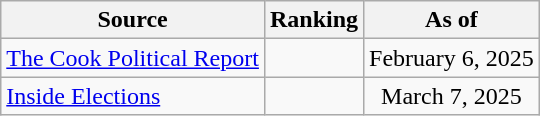<table class="wikitable" style="text-align:center">
<tr>
<th>Source</th>
<th>Ranking</th>
<th>As of</th>
</tr>
<tr>
<td align=left><a href='#'>The Cook Political Report</a></td>
<td></td>
<td>February 6, 2025</td>
</tr>
<tr>
<td align=left><a href='#'>Inside Elections</a></td>
<td></td>
<td>March 7, 2025</td>
</tr>
</table>
